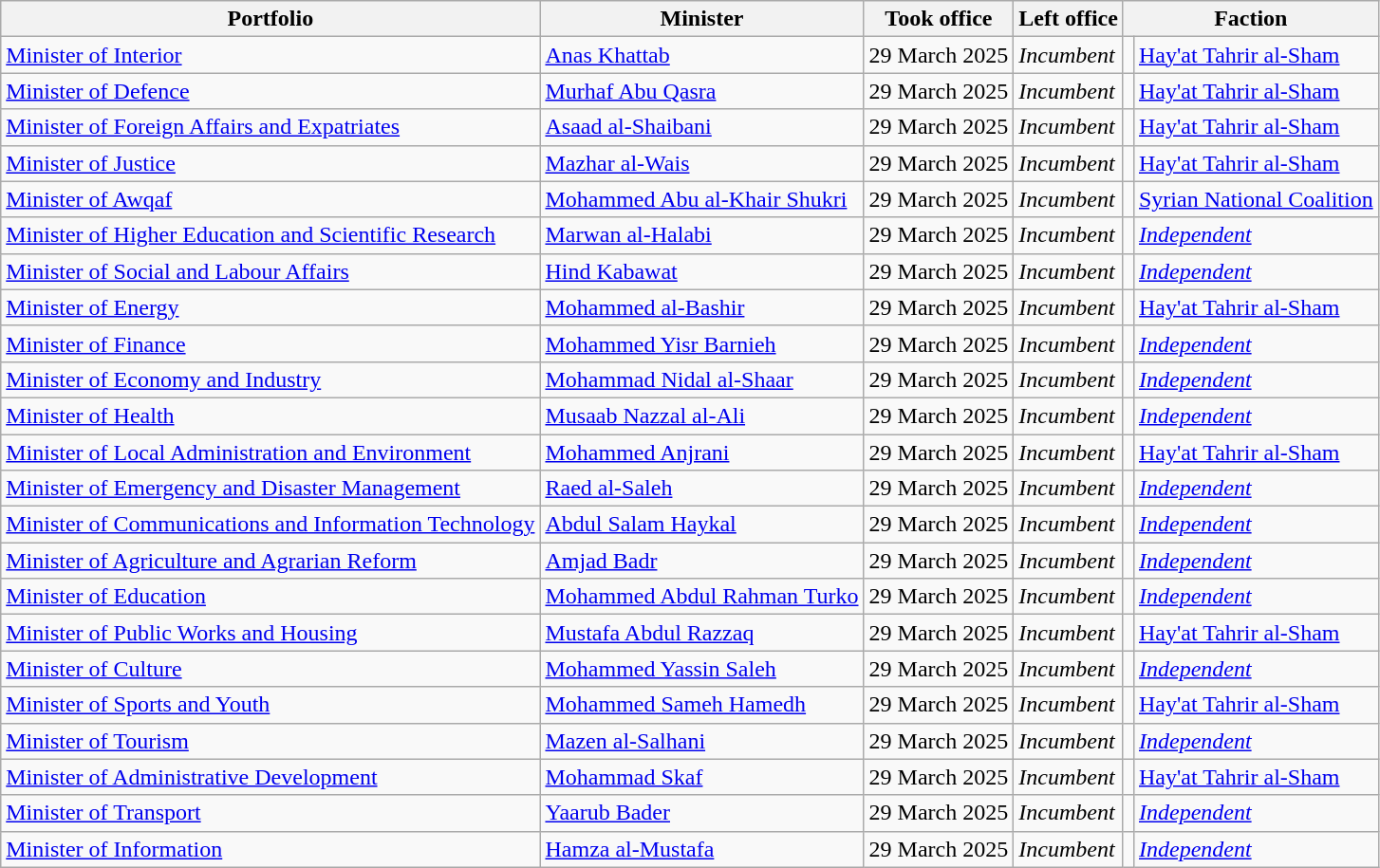<table class="wikitable sortable">
<tr>
<th>Portfolio</th>
<th>Minister</th>
<th>Took office</th>
<th>Left office</th>
<th colspan=2>Faction</th>
</tr>
<tr>
<td><a href='#'>Minister of Interior</a></td>
<td><a href='#'>Anas Khattab</a></td>
<td>29 March 2025</td>
<td><em>Incumbent</em></td>
<td bgcolor=></td>
<td><a href='#'>Hay'at Tahrir al-Sham</a></td>
</tr>
<tr>
<td><a href='#'>Minister of Defence</a></td>
<td><a href='#'>Murhaf Abu Qasra</a></td>
<td>29 March 2025</td>
<td><em>Incumbent</em></td>
<td bgcolor=></td>
<td><a href='#'>Hay'at Tahrir al-Sham</a></td>
</tr>
<tr>
<td><a href='#'>Minister of Foreign Affairs and Expatriates</a></td>
<td><a href='#'>Asaad al-Shaibani</a></td>
<td>29 March 2025</td>
<td><em>Incumbent</em></td>
<td bgcolor=></td>
<td><a href='#'>Hay'at Tahrir al-Sham</a></td>
</tr>
<tr>
<td><a href='#'>Minister of Justice</a></td>
<td><a href='#'>Mazhar al-Wais</a></td>
<td>29 March 2025</td>
<td><em>Incumbent</em></td>
<td bgcolor=></td>
<td><a href='#'>Hay'at Tahrir al-Sham</a></td>
</tr>
<tr>
<td><a href='#'>Minister of Awqaf</a></td>
<td><a href='#'>Mohammed Abu al-Khair Shukri</a></td>
<td>29 March 2025</td>
<td><em>Incumbent</em></td>
<td bgcolor=></td>
<td><a href='#'>Syrian National Coalition</a></td>
</tr>
<tr>
<td><a href='#'>Minister of Higher Education and Scientific Research</a></td>
<td><a href='#'>Marwan al-Halabi</a></td>
<td>29 March 2025</td>
<td><em>Incumbent</em></td>
<td bgcolor=></td>
<td><em><a href='#'>Independent</a></em></td>
</tr>
<tr>
<td><a href='#'>Minister of Social and Labour Affairs</a></td>
<td><a href='#'>Hind Kabawat</a></td>
<td>29 March 2025</td>
<td><em>Incumbent</em></td>
<td bgcolor=></td>
<td><em><a href='#'>Independent</a></em></td>
</tr>
<tr>
<td><a href='#'>Minister of Energy</a></td>
<td><a href='#'>Mohammed al-Bashir</a></td>
<td>29 March 2025</td>
<td><em>Incumbent</em></td>
<td bgcolor=></td>
<td><a href='#'>Hay'at Tahrir al-Sham</a></td>
</tr>
<tr>
<td><a href='#'>Minister of Finance</a></td>
<td><a href='#'>Mohammed Yisr Barnieh</a></td>
<td>29 March 2025</td>
<td><em>Incumbent</em></td>
<td bgcolor=></td>
<td><em><a href='#'>Independent</a></em></td>
</tr>
<tr>
<td><a href='#'>Minister of Economy and Industry</a></td>
<td><a href='#'>Mohammad Nidal al-Shaar</a></td>
<td>29 March 2025</td>
<td><em>Incumbent</em></td>
<td bgcolor=></td>
<td><em><a href='#'>Independent</a></em></td>
</tr>
<tr>
<td><a href='#'>Minister of Health</a></td>
<td><a href='#'>Musaab Nazzal al-Ali</a></td>
<td>29 March 2025</td>
<td><em>Incumbent</em></td>
<td bgcolor=></td>
<td><em><a href='#'>Independent</a></em></td>
</tr>
<tr>
<td><a href='#'>Minister of Local Administration and Environment</a></td>
<td><a href='#'>Mohammed Anjrani</a></td>
<td>29 March 2025</td>
<td><em>Incumbent</em></td>
<td bgcolor=></td>
<td><a href='#'>Hay'at Tahrir al-Sham</a></td>
</tr>
<tr>
<td><a href='#'>Minister of Emergency and Disaster Management</a></td>
<td><a href='#'>Raed al-Saleh</a></td>
<td>29 March 2025</td>
<td><em>Incumbent</em></td>
<td bgcolor=></td>
<td><em><a href='#'>Independent</a></em></td>
</tr>
<tr>
<td><a href='#'>Minister of Communications and Information Technology</a></td>
<td><a href='#'>Abdul Salam Haykal</a></td>
<td>29 March 2025</td>
<td><em>Incumbent</em></td>
<td bgcolor=></td>
<td><em><a href='#'>Independent</a></em></td>
</tr>
<tr>
<td><a href='#'>Minister of Agriculture and Agrarian Reform</a></td>
<td><a href='#'>Amjad Badr</a></td>
<td>29 March 2025</td>
<td><em>Incumbent</em></td>
<td bgcolor=></td>
<td><em><a href='#'>Independent</a></em></td>
</tr>
<tr>
<td><a href='#'>Minister of Education</a></td>
<td><a href='#'>Mohammed Abdul Rahman Turko</a></td>
<td>29 March 2025</td>
<td><em>Incumbent</em></td>
<td bgcolor=></td>
<td><em><a href='#'>Independent</a></em></td>
</tr>
<tr>
<td><a href='#'>Minister of Public Works and Housing</a></td>
<td><a href='#'>Mustafa Abdul Razzaq</a></td>
<td>29 March 2025</td>
<td><em>Incumbent</em></td>
<td bgcolor=></td>
<td><a href='#'>Hay'at Tahrir al-Sham</a></td>
</tr>
<tr>
<td><a href='#'>Minister of Culture</a></td>
<td><a href='#'>Mohammed Yassin Saleh</a></td>
<td>29 March 2025</td>
<td><em>Incumbent</em></td>
<td bgcolor=></td>
<td><em><a href='#'>Independent</a></em></td>
</tr>
<tr>
<td><a href='#'>Minister of Sports and Youth</a></td>
<td><a href='#'>Mohammed Sameh Hamedh</a></td>
<td>29 March 2025</td>
<td><em>Incumbent</em></td>
<td bgcolor=></td>
<td><a href='#'>Hay'at Tahrir al-Sham</a></td>
</tr>
<tr>
<td><a href='#'>Minister of Tourism</a></td>
<td><a href='#'>Mazen al-Salhani</a></td>
<td>29 March 2025</td>
<td><em>Incumbent</em></td>
<td bgcolor=></td>
<td><em><a href='#'>Independent</a></em></td>
</tr>
<tr>
<td><a href='#'>Minister of Administrative Development</a></td>
<td><a href='#'>Mohammad Skaf</a></td>
<td>29 March 2025</td>
<td><em>Incumbent</em></td>
<td bgcolor=></td>
<td><a href='#'>Hay'at Tahrir al-Sham</a></td>
</tr>
<tr>
<td><a href='#'>Minister of Transport</a></td>
<td><a href='#'>Yaarub Bader</a></td>
<td>29 March 2025</td>
<td><em>Incumbent</em></td>
<td bgcolor=></td>
<td><em><a href='#'>Independent</a></em></td>
</tr>
<tr>
<td><a href='#'>Minister of Information</a></td>
<td><a href='#'>Hamza al-Mustafa</a></td>
<td>29 March 2025</td>
<td><em>Incumbent</em></td>
<td bgcolor=></td>
<td><em><a href='#'>Independent</a></em></td>
</tr>
</table>
